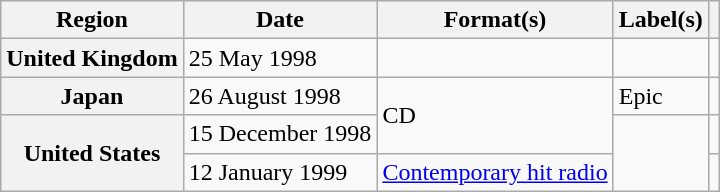<table class="wikitable plainrowheaders">
<tr>
<th scope="col">Region</th>
<th scope="col">Date</th>
<th scope="col">Format(s)</th>
<th scope="col">Label(s)</th>
<th scope="col"></th>
</tr>
<tr>
<th scope="row">United Kingdom</th>
<td>25 May 1998</td>
<td></td>
<td></td>
<td></td>
</tr>
<tr>
<th scope="row">Japan</th>
<td>26 August 1998</td>
<td rowspan="2">CD</td>
<td>Epic</td>
<td></td>
</tr>
<tr>
<th scope="row" rowspan="2">United States</th>
<td>15 December 1998</td>
<td rowspan="2"></td>
<td></td>
</tr>
<tr>
<td>12 January 1999</td>
<td><a href='#'>Contemporary hit radio</a></td>
<td></td>
</tr>
</table>
